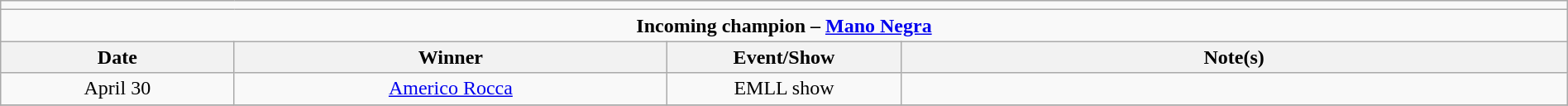<table class="wikitable" style="text-align:center; width:100%;">
<tr>
<td colspan=5></td>
</tr>
<tr>
<td colspan=5><strong>Incoming champion – <a href='#'>Mano Negra</a></strong></td>
</tr>
<tr>
<th width=14%>Date</th>
<th width=26%>Winner</th>
<th width=14%>Event/Show</th>
<th width=40%>Note(s)</th>
</tr>
<tr>
<td>April 30</td>
<td><a href='#'>Americo Rocca</a></td>
<td>EMLL show</td>
<td></td>
</tr>
<tr>
</tr>
</table>
